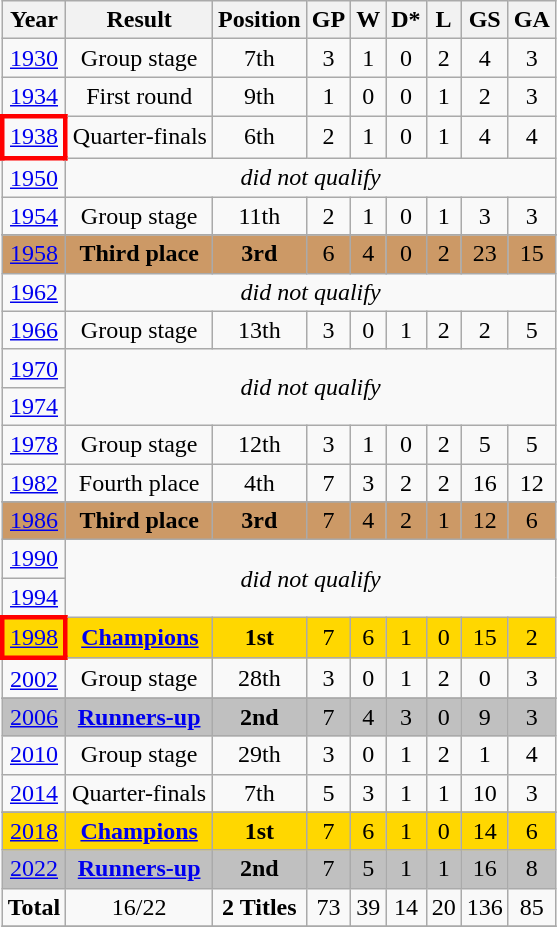<table class="wikitable" style="text-align: center;">
<tr>
<th>Year</th>
<th>Result</th>
<th>Position</th>
<th>GP</th>
<th>W</th>
<th>D*</th>
<th>L</th>
<th>GS</th>
<th>GA</th>
</tr>
<tr>
<td> <a href='#'>1930</a></td>
<td>Group stage</td>
<td>7th</td>
<td>3</td>
<td>1</td>
<td>0</td>
<td>2</td>
<td>4</td>
<td>3</td>
</tr>
<tr>
<td> <a href='#'>1934</a></td>
<td>First round</td>
<td>9th</td>
<td>1</td>
<td>0</td>
<td>0</td>
<td>1</td>
<td>2</td>
<td>3</td>
</tr>
<tr>
<td style="border: 3px solid red"> <a href='#'>1938</a></td>
<td>Quarter-finals</td>
<td>6th</td>
<td>2</td>
<td>1</td>
<td>0</td>
<td>1</td>
<td>4</td>
<td>4</td>
</tr>
<tr>
<td> <a href='#'>1950</a></td>
<td colspan=8><em>did not qualify</em></td>
</tr>
<tr>
<td> <a href='#'>1954</a></td>
<td>Group stage</td>
<td>11th</td>
<td>2</td>
<td>1</td>
<td>0</td>
<td>1</td>
<td>3</td>
<td>3</td>
</tr>
<tr>
</tr>
<tr bgcolor=#cc9966>
<td> <a href='#'>1958</a></td>
<td><strong>Third place</strong></td>
<td><strong>3rd</strong></td>
<td>6</td>
<td>4</td>
<td>0</td>
<td>2</td>
<td>23</td>
<td>15</td>
</tr>
<tr>
<td> <a href='#'>1962</a></td>
<td colspan=8><em>did not qualify</em></td>
</tr>
<tr>
<td> <a href='#'>1966</a></td>
<td>Group stage</td>
<td>13th</td>
<td>3</td>
<td>0</td>
<td>1</td>
<td>2</td>
<td>2</td>
<td>5</td>
</tr>
<tr>
<td> <a href='#'>1970</a></td>
<td rowspan=2 colspan=8><em>did not qualify</em></td>
</tr>
<tr>
<td> <a href='#'>1974</a></td>
</tr>
<tr>
<td> <a href='#'>1978</a></td>
<td>Group stage</td>
<td>12th</td>
<td>3</td>
<td>1</td>
<td>0</td>
<td>2</td>
<td>5</td>
<td>5</td>
</tr>
<tr>
<td> <a href='#'>1982</a></td>
<td>Fourth place</td>
<td>4th</td>
<td>7</td>
<td>3</td>
<td>2</td>
<td>2</td>
<td>16</td>
<td>12</td>
</tr>
<tr>
</tr>
<tr bgcolor=#cc9966>
<td> <a href='#'>1986</a></td>
<td><strong>Third place</strong></td>
<td><strong>3rd</strong></td>
<td>7</td>
<td>4</td>
<td>2</td>
<td>1</td>
<td>12</td>
<td>6</td>
</tr>
<tr>
<td> <a href='#'>1990</a></td>
<td rowspan=2 colspan=8><em>did not qualify</em></td>
</tr>
<tr>
<td> <a href='#'>1994</a></td>
</tr>
<tr bgcolor=gold>
<td style="border: 3px solid red"> <a href='#'>1998</a></td>
<td><strong><a href='#'>Champions</a></strong></td>
<td><strong>1st</strong></td>
<td>7</td>
<td>6</td>
<td>1</td>
<td>0</td>
<td>15</td>
<td>2</td>
</tr>
<tr>
<td>  <a href='#'>2002</a></td>
<td>Group stage</td>
<td>28th</td>
<td>3</td>
<td>0</td>
<td>1</td>
<td>2</td>
<td>0</td>
<td>3</td>
</tr>
<tr>
</tr>
<tr bgcolor=#C0C0C0>
<td> <a href='#'>2006</a></td>
<td><a href='#'><strong>Runners-up</strong></a></td>
<td><strong>2nd</strong></td>
<td>7</td>
<td>4</td>
<td>3</td>
<td>0</td>
<td>9</td>
<td>3</td>
</tr>
<tr>
<td> <a href='#'>2010</a></td>
<td>Group stage</td>
<td>29th</td>
<td>3</td>
<td>0</td>
<td>1</td>
<td>2</td>
<td>1</td>
<td>4</td>
</tr>
<tr>
<td> <a href='#'>2014</a></td>
<td>Quarter-finals</td>
<td>7th</td>
<td>5</td>
<td>3</td>
<td>1</td>
<td>1</td>
<td>10</td>
<td>3</td>
</tr>
<tr>
</tr>
<tr bgcolor=gold>
<td> <a href='#'>2018</a></td>
<td><strong><a href='#'>Champions</a></strong></td>
<td><strong>1st</strong></td>
<td>7</td>
<td>6</td>
<td>1</td>
<td>0</td>
<td>14</td>
<td>6</td>
</tr>
<tr bgcolor=#C0C0C0>
<td> <a href='#'>2022</a></td>
<td><a href='#'><strong>Runners-up</strong></a></td>
<td><strong>2nd</strong></td>
<td>7</td>
<td>5</td>
<td>1</td>
<td>1</td>
<td>16</td>
<td>8</td>
</tr>
<tr>
<td><strong>Total</strong></td>
<td>16/22</td>
<td><strong>2 Titles</strong></td>
<td>73</td>
<td>39</td>
<td>14</td>
<td>20</td>
<td>136</td>
<td>85</td>
</tr>
<tr>
</tr>
</table>
